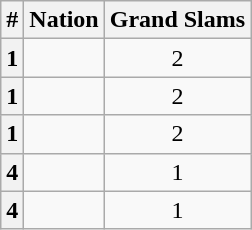<table class="wikitable sortable" style="text-align: center;">
<tr>
<th>#</th>
<th>Nation</th>
<th>Grand Slams</th>
</tr>
<tr>
<th>1</th>
<td></td>
<td>2</td>
</tr>
<tr>
<th>1</th>
<td></td>
<td>2</td>
</tr>
<tr>
<th>1</th>
<td></td>
<td>2</td>
</tr>
<tr>
<th>4</th>
<td></td>
<td>1</td>
</tr>
<tr>
<th>4</th>
<td></td>
<td>1</td>
</tr>
</table>
